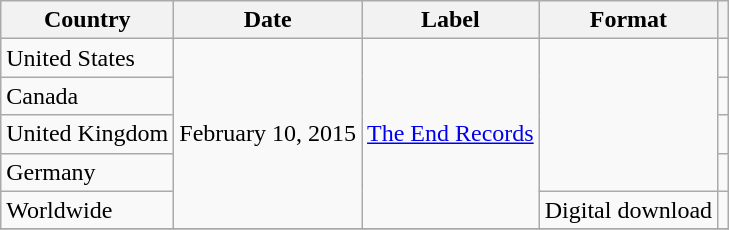<table class="wikitable plainrowheaders">
<tr>
<th>Country</th>
<th>Date</th>
<th>Label</th>
<th>Format</th>
<th></th>
</tr>
<tr>
<td>United States</td>
<td rowspan="5">February 10, 2015</td>
<td rowspan="5"><a href='#'>The End Records</a></td>
<td rowspan="4"></td>
<td></td>
</tr>
<tr>
<td>Canada</td>
<td></td>
</tr>
<tr>
<td>United Kingdom</td>
<td></td>
</tr>
<tr>
<td>Germany</td>
<td></td>
</tr>
<tr>
<td>Worldwide</td>
<td>Digital download</td>
<td></td>
</tr>
<tr>
</tr>
</table>
